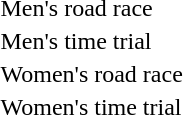<table>
<tr>
<td>Men's road race<br></td>
<td></td>
<td></td>
<td></td>
</tr>
<tr>
<td>Men's time trial<br></td>
<td></td>
<td></td>
<td></td>
</tr>
<tr>
<td>Women's road race<br></td>
<td></td>
<td></td>
<td></td>
</tr>
<tr>
<td>Women's time trial<br></td>
<td></td>
<td></td>
<td></td>
</tr>
</table>
